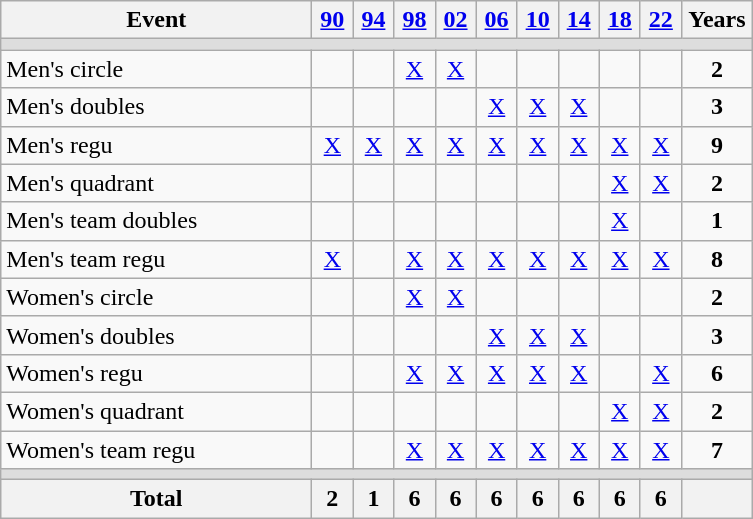<table class=wikitable style="text-align:center">
<tr>
<th width="200">Event</th>
<th width=20><a href='#'>90</a></th>
<th width=20><a href='#'>94</a></th>
<th width=20><a href='#'>98</a></th>
<th width=20><a href='#'>02</a></th>
<th width=20><a href='#'>06</a></th>
<th width=20><a href='#'>10</a></th>
<th width=20><a href='#'>14</a></th>
<th width=20><a href='#'>18</a></th>
<th width=20><a href='#'>22</a></th>
<th width=40>Years</th>
</tr>
<tr bgcolor=#DDDDDD>
<td colspan=11></td>
</tr>
<tr>
<td align=left>Men's circle</td>
<td></td>
<td></td>
<td><a href='#'>X</a></td>
<td><a href='#'>X</a></td>
<td></td>
<td></td>
<td></td>
<td></td>
<td></td>
<td><strong>2</strong></td>
</tr>
<tr>
<td align=left>Men's doubles</td>
<td></td>
<td></td>
<td></td>
<td></td>
<td><a href='#'>X</a></td>
<td><a href='#'>X</a></td>
<td><a href='#'>X</a></td>
<td></td>
<td></td>
<td><strong>3</strong></td>
</tr>
<tr>
<td align=left>Men's regu</td>
<td><a href='#'>X</a></td>
<td><a href='#'>X</a></td>
<td><a href='#'>X</a></td>
<td><a href='#'>X</a></td>
<td><a href='#'>X</a></td>
<td><a href='#'>X</a></td>
<td><a href='#'>X</a></td>
<td><a href='#'>X</a></td>
<td><a href='#'>X</a></td>
<td><strong>9</strong></td>
</tr>
<tr>
<td align=left>Men's quadrant</td>
<td></td>
<td></td>
<td></td>
<td></td>
<td></td>
<td></td>
<td></td>
<td><a href='#'>X</a></td>
<td><a href='#'>X</a></td>
<td><strong>2</strong></td>
</tr>
<tr>
<td align=left>Men's team doubles</td>
<td></td>
<td></td>
<td></td>
<td></td>
<td></td>
<td></td>
<td></td>
<td><a href='#'>X</a></td>
<td></td>
<td><strong>1</strong></td>
</tr>
<tr>
<td align=left>Men's team regu</td>
<td><a href='#'>X</a></td>
<td></td>
<td><a href='#'>X</a></td>
<td><a href='#'>X</a></td>
<td><a href='#'>X</a></td>
<td><a href='#'>X</a></td>
<td><a href='#'>X</a></td>
<td><a href='#'>X</a></td>
<td><a href='#'>X</a></td>
<td><strong>8</strong></td>
</tr>
<tr>
<td align=left>Women's circle</td>
<td></td>
<td></td>
<td><a href='#'>X</a></td>
<td><a href='#'>X</a></td>
<td></td>
<td></td>
<td></td>
<td></td>
<td></td>
<td><strong>2</strong></td>
</tr>
<tr>
<td align=left>Women's doubles</td>
<td></td>
<td></td>
<td></td>
<td></td>
<td><a href='#'>X</a></td>
<td><a href='#'>X</a></td>
<td><a href='#'>X</a></td>
<td></td>
<td></td>
<td><strong>3</strong></td>
</tr>
<tr>
<td align=left>Women's regu</td>
<td></td>
<td></td>
<td><a href='#'>X</a></td>
<td><a href='#'>X</a></td>
<td><a href='#'>X</a></td>
<td><a href='#'>X</a></td>
<td><a href='#'>X</a></td>
<td></td>
<td><a href='#'>X</a></td>
<td><strong>6</strong></td>
</tr>
<tr>
<td align=left>Women's quadrant</td>
<td></td>
<td></td>
<td></td>
<td></td>
<td></td>
<td></td>
<td></td>
<td><a href='#'>X</a></td>
<td><a href='#'>X</a></td>
<td><strong>2</strong></td>
</tr>
<tr>
<td align=left>Women's team regu</td>
<td></td>
<td></td>
<td><a href='#'>X</a></td>
<td><a href='#'>X</a></td>
<td><a href='#'>X</a></td>
<td><a href='#'>X</a></td>
<td><a href='#'>X</a></td>
<td><a href='#'>X</a></td>
<td><a href='#'>X</a></td>
<td><strong>7</strong></td>
</tr>
<tr bgcolor=#DDDDDD>
<td colspan=11></td>
</tr>
<tr>
<th>Total</th>
<th>2</th>
<th>1</th>
<th>6</th>
<th>6</th>
<th>6</th>
<th>6</th>
<th>6</th>
<th>6</th>
<th>6</th>
<th></th>
</tr>
</table>
